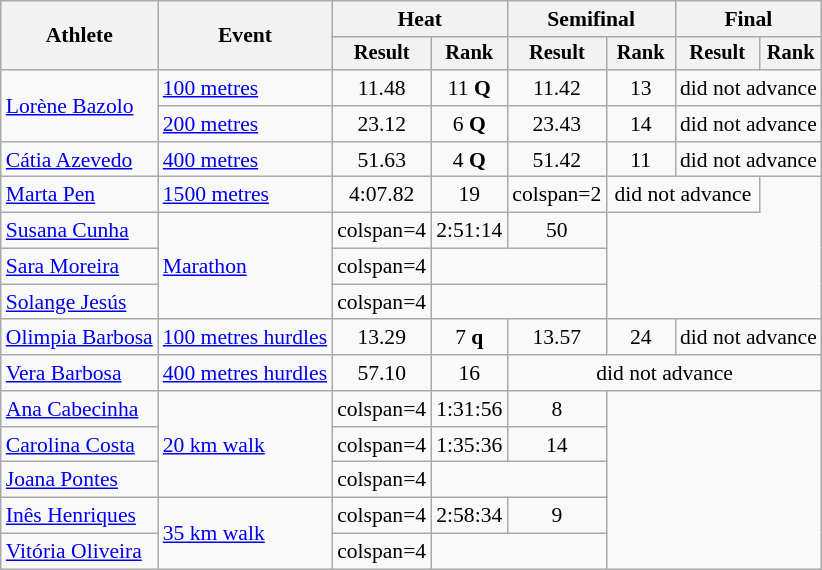<table class=wikitable style=font-size:90%>
<tr>
<th rowspan=2>Athlete</th>
<th rowspan=2>Event</th>
<th colspan=2>Heat</th>
<th colspan=2>Semifinal</th>
<th colspan=2>Final</th>
</tr>
<tr style=font-size:95%>
<th>Result</th>
<th>Rank</th>
<th>Result</th>
<th>Rank</th>
<th>Result</th>
<th>Rank</th>
</tr>
<tr align=center>
<td align=left  rowspan=2><a href='#'>Lorène Bazolo</a></td>
<td align=left><a href='#'>100 metres</a></td>
<td>11.48</td>
<td>11 <strong>Q</strong></td>
<td>11.42</td>
<td>13</td>
<td colspan=2>did not advance</td>
</tr>
<tr align=center>
<td align=left><a href='#'>200 metres</a></td>
<td>23.12</td>
<td>6 <strong>Q</strong></td>
<td>23.43</td>
<td>14</td>
<td colspan=2>did not advance</td>
</tr>
<tr align=center>
<td align=left><a href='#'>Cátia Azevedo</a></td>
<td align=left><a href='#'>400 metres</a></td>
<td>51.63</td>
<td>4 <strong>Q</strong></td>
<td>51.42</td>
<td>11</td>
<td colspan=2>did not advance</td>
</tr>
<tr align=center>
<td align=left><a href='#'>Marta Pen</a></td>
<td align=left><a href='#'>1500 metres</a></td>
<td>4:07.82</td>
<td>19</td>
<td>colspan=2</td>
<td colspan=2>did not advance</td>
</tr>
<tr align=center>
<td align=left><a href='#'>Susana Cunha</a></td>
<td align=left rowspan=3><a href='#'>Marathon</a></td>
<td>colspan=4</td>
<td>2:51:14</td>
<td>50</td>
</tr>
<tr align=center>
<td align=left><a href='#'>Sara Moreira</a></td>
<td>colspan=4</td>
<td colspan=2></td>
</tr>
<tr align=center>
<td align=left><a href='#'>Solange Jesús</a></td>
<td>colspan=4</td>
<td colspan=2></td>
</tr>
<tr align=center>
<td align=left><a href='#'>Olimpia Barbosa</a></td>
<td align=left><a href='#'>100 metres hurdles</a></td>
<td>13.29</td>
<td>7 <strong>q</strong></td>
<td>13.57</td>
<td>24</td>
<td colspan=2>did not advance</td>
</tr>
<tr align=center>
<td align=left><a href='#'>Vera Barbosa</a></td>
<td align=left><a href='#'>400 metres hurdles</a></td>
<td>57.10</td>
<td>16</td>
<td colspan=4>did not advance</td>
</tr>
<tr align=center>
<td align=left><a href='#'>Ana Cabecinha</a></td>
<td align=left rowspan=3><a href='#'>20 km walk</a></td>
<td>colspan=4</td>
<td>1:31:56</td>
<td>8</td>
</tr>
<tr align=center>
<td align=left><a href='#'>Carolina Costa</a></td>
<td>colspan=4</td>
<td>1:35:36 </td>
<td>14</td>
</tr>
<tr align=center>
<td align=left><a href='#'>Joana Pontes</a></td>
<td>colspan=4</td>
<td colspan=2></td>
</tr>
<tr align=center>
<td align=left><a href='#'>Inês Henriques</a></td>
<td align=left rowspan=2><a href='#'>35 km walk</a></td>
<td>colspan=4</td>
<td>2:58:34</td>
<td>9</td>
</tr>
<tr align=center>
<td align=left><a href='#'>Vitória Oliveira</a></td>
<td>colspan=4</td>
<td colspan=2></td>
</tr>
</table>
